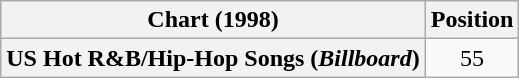<table class="wikitable plainrowheaders" style="text-align:center">
<tr>
<th scope="col">Chart (1998)</th>
<th scope="col">Position</th>
</tr>
<tr>
<th scope="row">US Hot R&B/Hip-Hop Songs (<em>Billboard</em>)</th>
<td>55</td>
</tr>
</table>
